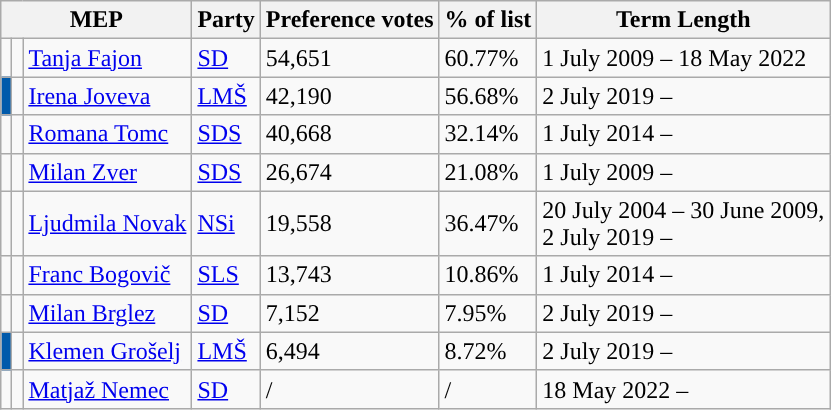<table class=wikitable>
<tr>
<th colspan=3>MEP</th>
<th>Party</th>
<th>Preference votes</th>
<th>% of list</th>
<th>Term Length</th>
</tr>
<tr>
<td style="background-color: "></td>
<td></td>
<td><a href='#'>Tanja Fajon</a></td>
<td><a href='#'>SD</a></td>
<td>54,651</td>
<td>60.77%</td>
<td>1 July 2009 – 18 May 2022</td>
</tr>
<tr>
<th style="background: #005AAB;"></th>
<td></td>
<td><a href='#'>Irena Joveva</a></td>
<td><a href='#'>LMŠ</a></td>
<td>42,190</td>
<td>56.68%</td>
<td>2 July 2019 –</td>
</tr>
<tr>
<td style="background-color: "></td>
<td></td>
<td><a href='#'>Romana Tomc</a></td>
<td><a href='#'>SDS</a></td>
<td>40,668</td>
<td>32.14%</td>
<td>1 July 2014 –</td>
</tr>
<tr>
<td style="background-color: "></td>
<td></td>
<td><a href='#'>Milan Zver</a></td>
<td><a href='#'>SDS</a></td>
<td>26,674</td>
<td>21.08%</td>
<td>1 July 2009 –</td>
</tr>
<tr>
<td style="background-color: "></td>
<td></td>
<td><a href='#'>Ljudmila Novak</a></td>
<td><a href='#'>NSi</a></td>
<td>19,558</td>
<td>36.47%</td>
<td>20 July 2004 – 30 June 2009,<br> 2 July 2019 – <br></td>
</tr>
<tr>
<td style="background-color: "></td>
<td></td>
<td><a href='#'>Franc Bogovič</a></td>
<td><a href='#'>SLS</a></td>
<td>13,743</td>
<td>10.86%</td>
<td>1 July 2014 –</td>
</tr>
<tr>
<td style="background-color: "></td>
<td></td>
<td><a href='#'>Milan Brglez</a></td>
<td><a href='#'>SD</a></td>
<td>7,152</td>
<td>7.95%</td>
<td>2 July 2019 –</td>
</tr>
<tr>
<th style="background: #005AAB;"></th>
<td></td>
<td><a href='#'>Klemen Grošelj</a></td>
<td><a href='#'>LMŠ</a></td>
<td>6,494</td>
<td>8.72%</td>
<td>2 July 2019 –</td>
</tr>
<tr>
<td style="background-color: "></td>
<td></td>
<td><a href='#'>Matjaž Nemec</a></td>
<td><a href='#'>SD</a></td>
<td>/</td>
<td>/</td>
<td>18 May 2022 –</td>
</tr>
</table>
